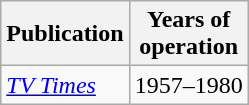<table class="wikitable">
<tr>
<th>Publication</th>
<th>Years of<br>operation</th>
</tr>
<tr>
<td><em><a href='#'>TV Times</a></em></td>
<td>1957–1980</td>
</tr>
</table>
